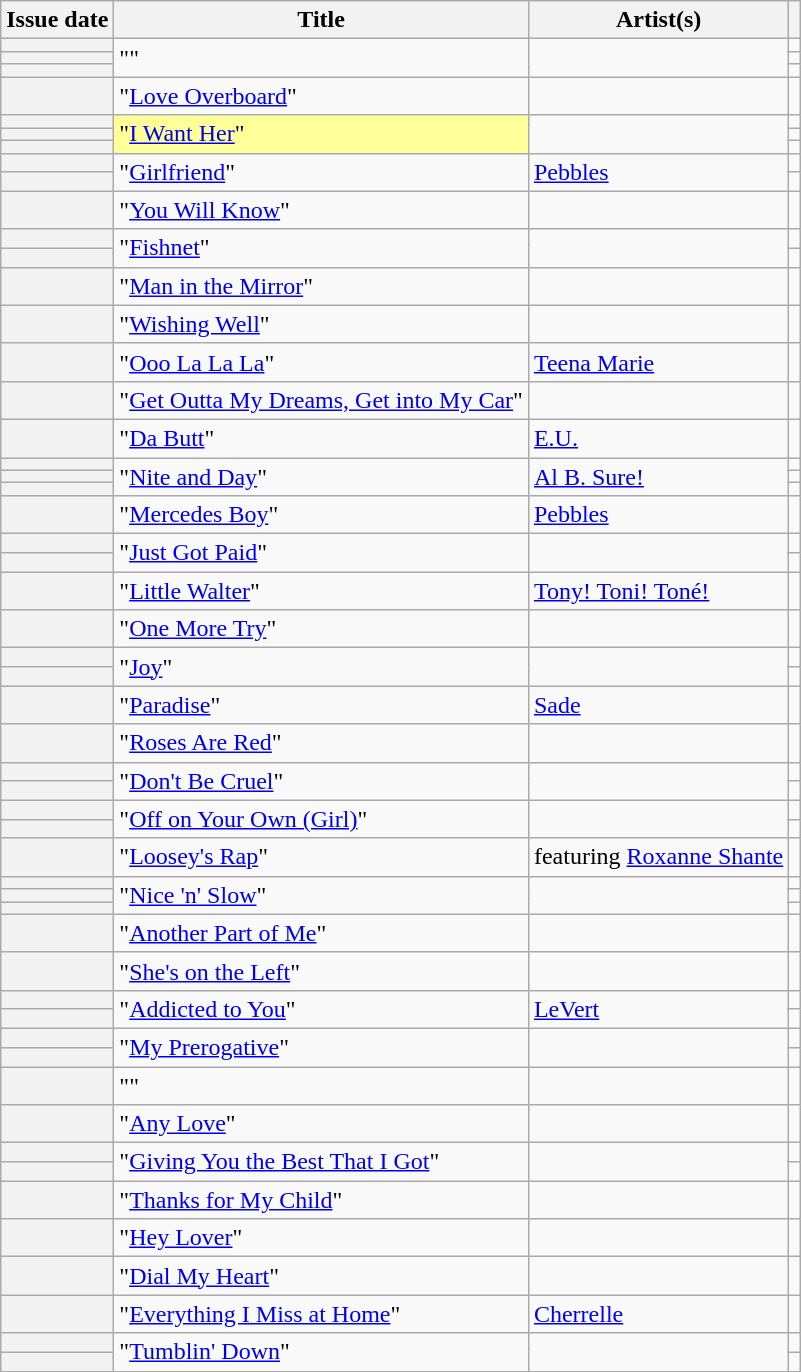<table class="wikitable sortable plainrowheaders">
<tr>
<th scope="col">Issue date</th>
<th scope="col">Title</th>
<th scope="col">Artist(s)</th>
<th scope="col" class="unsortable"></th>
</tr>
<tr>
<th scope=row></th>
<td rowspan="3">""</td>
<td rowspan="3"></td>
<td align=center></td>
</tr>
<tr>
<th scope=row></th>
<td align=center></td>
</tr>
<tr>
<th scope=row></th>
<td align=center></td>
</tr>
<tr>
<th scope=row></th>
<td>"<a href='#'>Love Overboard</a>"</td>
<td></td>
<td align=center></td>
</tr>
<tr>
<th scope=row></th>
<td bgcolor=#FFFF99 rowspan="3">"<a href='#'>I Want Her</a>" </td>
<td rowspan="3"></td>
<td align=center></td>
</tr>
<tr>
<th scope=row></th>
<td align=center></td>
</tr>
<tr>
<th scope=row></th>
<td align=center></td>
</tr>
<tr>
<th scope=row></th>
<td rowspan="2">"<a href='#'>Girlfriend</a>"</td>
<td rowspan="2"><a href='#'>Pebbles</a></td>
<td align=center></td>
</tr>
<tr>
<th scope=row></th>
<td align=center></td>
</tr>
<tr>
<th scope=row></th>
<td>"<a href='#'>You Will Know</a>"</td>
<td></td>
<td align=center></td>
</tr>
<tr>
<th scope=row></th>
<td rowspan="2">"<a href='#'>Fishnet</a>"</td>
<td rowspan="2"></td>
<td align=center></td>
</tr>
<tr>
<th scope=row></th>
<td align=center></td>
</tr>
<tr>
<th scope=row></th>
<td>"<a href='#'>Man in the Mirror</a>"</td>
<td></td>
<td align=center></td>
</tr>
<tr>
<th scope=row></th>
<td>"<a href='#'>Wishing Well</a>"</td>
<td></td>
<td align=center></td>
</tr>
<tr>
<th scope=row></th>
<td>"<a href='#'>Ooo La La La</a>"</td>
<td><a href='#'>Teena Marie</a></td>
<td align=center></td>
</tr>
<tr>
<th scope=row></th>
<td>"<a href='#'>Get Outta My Dreams, Get into My Car</a>"</td>
<td></td>
<td align=center></td>
</tr>
<tr>
<th scope=row></th>
<td>"<a href='#'>Da Butt</a>"</td>
<td><a href='#'>E.U.</a></td>
<td align=center></td>
</tr>
<tr>
<th scope=row></th>
<td rowspan="3">"<a href='#'>Nite and Day</a>"</td>
<td rowspan="3"><a href='#'>Al B. Sure!</a></td>
<td align=center></td>
</tr>
<tr>
<th scope=row></th>
<td align=center></td>
</tr>
<tr>
<th scope=row></th>
<td align=center></td>
</tr>
<tr>
<th scope=row></th>
<td>"<a href='#'>Mercedes Boy</a>"</td>
<td><a href='#'>Pebbles</a></td>
<td align=center></td>
</tr>
<tr>
<th scope=row></th>
<td rowspan="2">"<a href='#'>Just Got Paid</a>"</td>
<td rowspan="2"></td>
<td align=center></td>
</tr>
<tr>
<th scope=row></th>
<td align=center></td>
</tr>
<tr>
<th scope=row></th>
<td>"<a href='#'>Little Walter</a>"</td>
<td><a href='#'>Tony! Toni! Toné!</a></td>
<td align=center></td>
</tr>
<tr>
<th scope=row></th>
<td>"<a href='#'>One More Try</a>"</td>
<td></td>
<td align=center></td>
</tr>
<tr>
<th scope=row></th>
<td rowspan="2">"<a href='#'>Joy</a>"</td>
<td rowspan="2"></td>
<td align=center></td>
</tr>
<tr>
<th scope=row></th>
<td align=center></td>
</tr>
<tr>
<th scope=row></th>
<td>"<a href='#'>Paradise</a>"</td>
<td><a href='#'>Sade</a></td>
<td align=center></td>
</tr>
<tr>
<th scope=row></th>
<td>"<a href='#'>Roses Are Red</a>"</td>
<td></td>
<td align=center></td>
</tr>
<tr>
<th scope=row></th>
<td rowspan="2">"<a href='#'>Don't Be Cruel</a>"</td>
<td rowspan="2"></td>
<td align=center></td>
</tr>
<tr>
<th scope=row></th>
<td align=center></td>
</tr>
<tr>
<th scope=row></th>
<td rowspan="2">"<a href='#'>Off on Your Own (Girl)</a>"</td>
<td rowspan="2"></td>
<td align=center></td>
</tr>
<tr>
<th scope=row></th>
<td align=center></td>
</tr>
<tr>
<th scope=row></th>
<td>"<a href='#'>Loosey's Rap</a>"</td>
<td> featuring <a href='#'>Roxanne Shante</a></td>
<td align=center></td>
</tr>
<tr>
<th scope=row></th>
<td rowspan="3">"<a href='#'>Nice 'n' Slow</a>"</td>
<td rowspan="3"></td>
<td align=center></td>
</tr>
<tr>
<th scope=row></th>
<td align=center></td>
</tr>
<tr>
<th scope=row></th>
<td align=center></td>
</tr>
<tr>
<th scope=row></th>
<td>"<a href='#'>Another Part of Me</a>"</td>
<td></td>
<td align=center></td>
</tr>
<tr>
<th scope=row></th>
<td>"<a href='#'>She's on the Left</a>"</td>
<td></td>
<td align=center></td>
</tr>
<tr>
<th scope=row></th>
<td rowspan="2">"<a href='#'>Addicted to You</a>"</td>
<td rowspan="2"><a href='#'>LeVert</a></td>
<td align=center></td>
</tr>
<tr>
<th scope=row></th>
<td align=center></td>
</tr>
<tr>
<th scope=row></th>
<td rowspan="2">"<a href='#'>My Prerogative</a>"</td>
<td rowspan="2"></td>
<td align=center></td>
</tr>
<tr>
<th scope=row></th>
<td align=center></td>
</tr>
<tr>
<th scope=row></th>
<td>""</td>
<td></td>
<td align=center></td>
</tr>
<tr>
<th scope=row></th>
<td>"<a href='#'>Any Love</a>"</td>
<td></td>
<td align=center></td>
</tr>
<tr>
<th scope=row></th>
<td rowspan="2">"<a href='#'>Giving You the Best That I Got</a>"</td>
<td rowspan="2"></td>
<td align=center></td>
</tr>
<tr>
<th scope=row></th>
<td align=center></td>
</tr>
<tr>
<th scope=row></th>
<td>"<a href='#'>Thanks for My Child</a>"</td>
<td></td>
<td align=center></td>
</tr>
<tr>
<th scope=row></th>
<td>"<a href='#'>Hey Lover</a>"</td>
<td></td>
<td align=center></td>
</tr>
<tr>
<th scope=row></th>
<td>"<a href='#'>Dial My Heart</a>"</td>
<td></td>
<td align=center></td>
</tr>
<tr>
<th scope=row></th>
<td>"<a href='#'>Everything I Miss at Home</a>"</td>
<td><a href='#'>Cherrelle</a></td>
<td align=center></td>
</tr>
<tr>
<th scope=row></th>
<td rowspan="2">"<a href='#'>Tumblin' Down</a>"</td>
<td rowspan="2"></td>
<td align=center></td>
</tr>
<tr>
<th scope=row></th>
<td align=center></td>
</tr>
</table>
